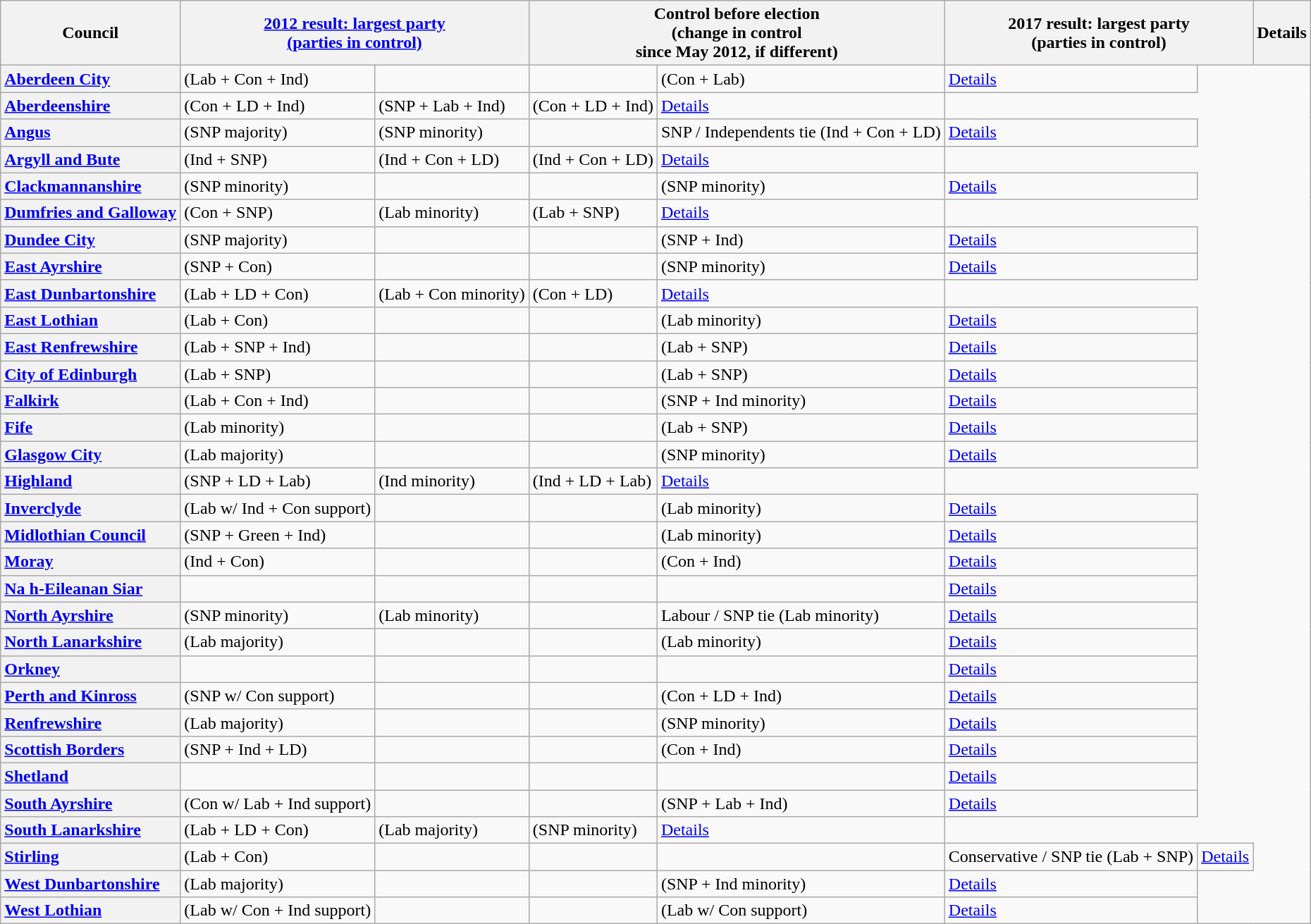<table class="wikitable">
<tr>
<th scope="col">Council</th>
<th scope="col" colspan="2"><a href='#'>2012 result: largest party<br>(parties in control)</a></th>
<th scope="col" colspan="2">Control before election<br>(change in control<br>since May 2012, if different)</th>
<th scope="col" colspan="2">2017 result: largest party<br>(parties in control)</th>
<th scope="col">Details</th>
</tr>
<tr>
<th scope="row" style="text-align: left;"><a href='#'>Aberdeen City</a></th>
<td>  (Lab + Con + Ind)</td>
<td></td>
<td></td>
<td> (Con + Lab)</td>
<td><a href='#'>Details</a></td>
</tr>
<tr>
<th scope="row" style="text-align: left;"><a href='#'>Aberdeenshire</a></th>
<td> (Con + LD + Ind)</td>
<td> (SNP + Lab + Ind)</td>
<td> (Con + LD + Ind)</td>
<td><a href='#'>Details</a></td>
</tr>
<tr>
<th scope="row" style="text-align: left;"><a href='#'>Angus</a></th>
<td> (SNP majority)</td>
<td> (SNP minority)</td>
<td></td>
<td>SNP / Independents tie (Ind + Con + LD)</td>
<td><a href='#'>Details</a></td>
</tr>
<tr>
<th scope="row" style="text-align: left;"><a href='#'>Argyll and Bute</a></th>
<td> (Ind + SNP)</td>
<td> (Ind + Con + LD)</td>
<td> (Ind + Con + LD)</td>
<td><a href='#'>Details</a></td>
</tr>
<tr>
<th scope="row" style="text-align: left;"><a href='#'>Clackmannanshire</a></th>
<td> (SNP minority)</td>
<td></td>
<td></td>
<td> (SNP minority)</td>
<td><a href='#'>Details</a></td>
</tr>
<tr>
<th scope="row" style="text-align: left;"><a href='#'>Dumfries and Galloway</a></th>
<td> (Con + SNP)</td>
<td> (Lab minority)</td>
<td> (Lab + SNP)</td>
<td><a href='#'>Details</a></td>
</tr>
<tr>
<th scope="row" style="text-align: left;"><a href='#'>Dundee City</a></th>
<td> (SNP majority)</td>
<td></td>
<td></td>
<td> (SNP + Ind)</td>
<td><a href='#'>Details</a></td>
</tr>
<tr>
<th scope="row" style="text-align: left;"><a href='#'>East Ayrshire</a></th>
<td> (SNP + Con)</td>
<td></td>
<td></td>
<td> (SNP minority)</td>
<td><a href='#'>Details</a></td>
</tr>
<tr>
<th scope="row" style="text-align: left;"><a href='#'>East Dunbartonshire</a></th>
<td> (Lab + LD + Con)</td>
<td> (Lab + Con minority)</td>
<td> (Con + LD)</td>
<td><a href='#'>Details</a></td>
</tr>
<tr>
<th scope="row" style="text-align: left;"><a href='#'>East Lothian</a></th>
<td> (Lab + Con)</td>
<td></td>
<td></td>
<td> (Lab minority)</td>
<td><a href='#'>Details</a></td>
</tr>
<tr>
<th scope="row" style="text-align: left;"><a href='#'>East Renfrewshire</a></th>
<td> (Lab + SNP + Ind)</td>
<td></td>
<td></td>
<td> (Lab + SNP)</td>
<td><a href='#'>Details</a></td>
</tr>
<tr>
<th scope="row" style="text-align: left;"><a href='#'>City of Edinburgh</a></th>
<td> (Lab + SNP)</td>
<td></td>
<td></td>
<td> (Lab + SNP)</td>
<td><a href='#'>Details</a></td>
</tr>
<tr>
<th scope="row" style="text-align: left;"><a href='#'>Falkirk</a></th>
<td> (Lab + Con + Ind)</td>
<td></td>
<td></td>
<td> (SNP + Ind minority)</td>
<td><a href='#'>Details</a></td>
</tr>
<tr>
<th scope="row" style="text-align: left;"><a href='#'>Fife</a></th>
<td> (Lab minority)</td>
<td></td>
<td></td>
<td> (Lab + SNP)</td>
<td><a href='#'>Details</a></td>
</tr>
<tr>
<th scope="row" style="text-align: left;"><a href='#'>Glasgow City</a></th>
<td> (Lab majority)</td>
<td></td>
<td></td>
<td> (SNP minority)</td>
<td><a href='#'>Details</a></td>
</tr>
<tr>
<th scope="row" style="text-align: left;"><a href='#'>Highland</a></th>
<td> (SNP + LD + Lab)</td>
<td> (Ind minority)</td>
<td> (Ind + LD + Lab)</td>
<td><a href='#'>Details</a></td>
</tr>
<tr>
<th scope="row" style="text-align: left;"><a href='#'>Inverclyde</a></th>
<td> (Lab w/ Ind + Con support)</td>
<td></td>
<td></td>
<td> (Lab minority)</td>
<td><a href='#'>Details</a></td>
</tr>
<tr>
<th scope="row" style="text-align: left;"><a href='#'>Midlothian Council</a></th>
<td> (SNP + Green + Ind)</td>
<td></td>
<td></td>
<td> (Lab minority)</td>
<td><a href='#'>Details</a></td>
</tr>
<tr>
<th scope="row" style="text-align: left;"><a href='#'>Moray</a></th>
<td> (Ind + Con)</td>
<td></td>
<td></td>
<td> (Con + Ind)</td>
<td><a href='#'>Details</a></td>
</tr>
<tr>
<th scope="row" style="text-align: left;"><a href='#'>Na h-Eileanan Siar</a></th>
<td></td>
<td></td>
<td></td>
<td></td>
<td><a href='#'>Details</a></td>
</tr>
<tr>
<th scope="row" style="text-align: left;"><a href='#'>North Ayrshire</a></th>
<td> (SNP minority)</td>
<td> (Lab minority)</td>
<td></td>
<td>Labour / SNP tie (Lab minority)</td>
<td><a href='#'>Details</a></td>
</tr>
<tr>
<th scope="row" style="text-align: left;"><a href='#'>North Lanarkshire</a></th>
<td> (Lab majority)</td>
<td></td>
<td></td>
<td> (Lab minority)</td>
<td><a href='#'>Details</a></td>
</tr>
<tr>
<th scope="row" style="text-align: left;"><a href='#'>Orkney</a></th>
<td></td>
<td></td>
<td></td>
<td></td>
<td><a href='#'>Details</a></td>
</tr>
<tr>
<th scope="row" style="text-align: left;"><a href='#'>Perth and Kinross</a></th>
<td> (SNP w/ Con support)</td>
<td></td>
<td></td>
<td> (Con + LD + Ind)</td>
<td><a href='#'>Details</a></td>
</tr>
<tr>
<th scope="row" style="text-align: left;"><a href='#'>Renfrewshire</a></th>
<td> (Lab majority)</td>
<td></td>
<td></td>
<td> (SNP minority)</td>
<td><a href='#'>Details</a></td>
</tr>
<tr>
<th scope="row" style="text-align: left;"><a href='#'>Scottish Borders</a></th>
<td> (SNP + Ind + LD)</td>
<td></td>
<td></td>
<td> (Con + Ind)</td>
<td><a href='#'>Details</a></td>
</tr>
<tr>
<th scope="row" style="text-align: left;"><a href='#'>Shetland</a></th>
<td></td>
<td></td>
<td></td>
<td></td>
<td><a href='#'>Details</a></td>
</tr>
<tr>
<th scope="row" style="text-align: left;"><a href='#'>South Ayrshire</a></th>
<td> (Con w/ Lab + Ind support)</td>
<td></td>
<td></td>
<td> (SNP + Lab + Ind)</td>
<td><a href='#'>Details</a></td>
</tr>
<tr>
<th scope="row" style="text-align: left;"><a href='#'>South Lanarkshire</a></th>
<td> (Lab + LD + Con)</td>
<td> (Lab majority)</td>
<td> (SNP minority)</td>
<td><a href='#'>Details</a></td>
</tr>
<tr>
<th scope="row" style="text-align: left;"><a href='#'>Stirling</a></th>
<td> (Lab + Con)</td>
<td></td>
<td></td>
<td></td>
<td>Conservative / SNP tie (Lab + SNP)</td>
<td><a href='#'>Details</a></td>
</tr>
<tr>
<th scope="row" style="text-align: left;"><a href='#'>West Dunbartonshire</a></th>
<td> (Lab majority)</td>
<td></td>
<td></td>
<td> (SNP + Ind minority)</td>
<td><a href='#'>Details</a></td>
</tr>
<tr>
<th scope="row" style="text-align: left;"><a href='#'>West Lothian</a></th>
<td> (Lab w/ Con + Ind support)</td>
<td></td>
<td></td>
<td> (Lab w/ Con support)</td>
<td><a href='#'>Details</a></td>
</tr>
</table>
